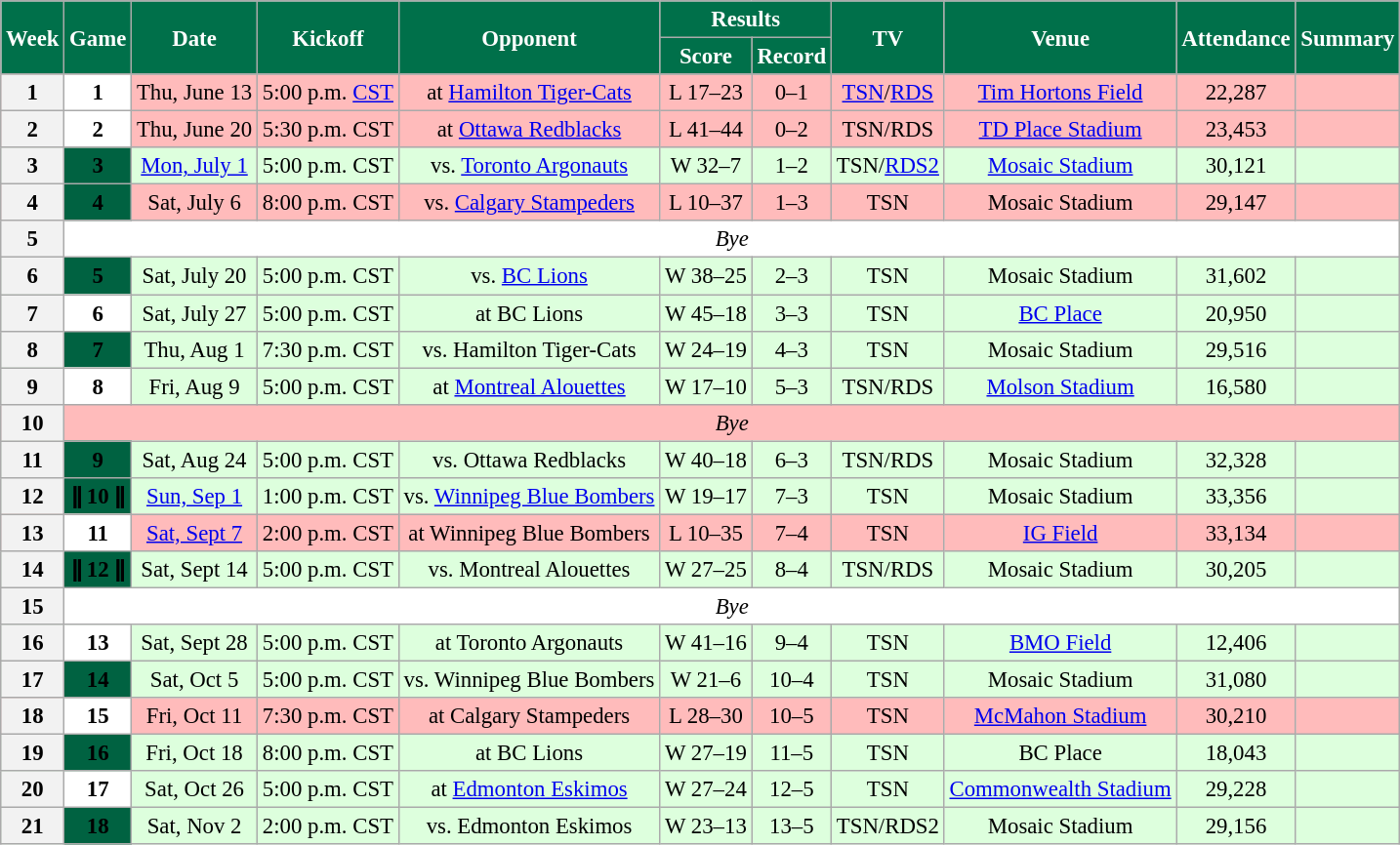<table class="wikitable" style="font-size: 95%;">
<tr>
<th style="background:#00704A;color:White;" rowspan=2>Week</th>
<th style="background:#00704A;color:White;" rowspan=2>Game</th>
<th style="background:#00704A;color:White;" rowspan=2>Date</th>
<th style="background:#00704A;color:White;" rowspan=2>Kickoff</th>
<th style="background:#00704A;color:White;" rowspan=2>Opponent</th>
<th style="background:#00704A;color:White;" colspan=2>Results</th>
<th style="background:#00704A;color:White;" rowspan=2>TV</th>
<th style="background:#00704A;color:White;" rowspan=2>Venue</th>
<th style="background:#00704A;color:White;" rowspan=2>Attendance</th>
<th style="background:#00704A;color:White;" rowspan=2>Summary</th>
</tr>
<tr>
<th style="background:#00704A;color:White;">Score</th>
<th style="background:#00704A;color:White;">Record</th>
</tr>
<tr align="center" bgcolor="#ffbbbb">
<th align="center"><strong>1</strong></th>
<th style="text-align:center; background:white;"><span><strong>1</strong></span></th>
<td align="center">Thu, June 13</td>
<td align="center">5:00 p.m. <a href='#'>CST</a></td>
<td align="center">at <a href='#'>Hamilton Tiger-Cats</a></td>
<td align="center">L 17–23</td>
<td align="center">0–1</td>
<td align="center"><a href='#'>TSN</a>/<a href='#'>RDS</a></td>
<td align="center"><a href='#'>Tim Hortons Field</a></td>
<td align="center">22,287</td>
<td align="center"></td>
</tr>
<tr align="center" bgcolor="#ffbbbb">
<th align="center"><strong>2</strong></th>
<th style="text-align:center; background:white;"><span><strong>2</strong></span></th>
<td align="center">Thu, June 20</td>
<td align="center">5:30 p.m. CST</td>
<td align="center">at <a href='#'>Ottawa Redblacks</a></td>
<td align="center">L 41–44</td>
<td align="center">0–2</td>
<td align="center">TSN/RDS</td>
<td align="center"><a href='#'>TD Place Stadium</a></td>
<td align="center">23,453</td>
<td align="center"></td>
</tr>
<tr align="center" bgcolor="#ddffdd">
<th align="center"><strong>3</strong></th>
<th style="text-align:center; background:#006241;"><span><strong>3</strong></span></th>
<td align="center"><a href='#'>Mon, July 1</a></td>
<td align="center">5:00 p.m. CST</td>
<td align="center">vs. <a href='#'>Toronto Argonauts</a></td>
<td align="center">W 32–7</td>
<td align="center">1–2</td>
<td align="center">TSN/<a href='#'>RDS2</a></td>
<td align="center"><a href='#'>Mosaic Stadium</a></td>
<td align="center">30,121</td>
<td align="center"></td>
</tr>
<tr align="center" bgcolor="#ffbbbb">
<th align="center"><strong>4</strong></th>
<th style="text-align:center; background:#006241;"><span><strong>4</strong></span></th>
<td align="center">Sat, July 6</td>
<td align="center">8:00 p.m. CST</td>
<td align="center">vs. <a href='#'>Calgary Stampeders</a></td>
<td align="center">L 10–37</td>
<td align="center">1–3</td>
<td align="center">TSN</td>
<td align="center">Mosaic Stadium</td>
<td align="center">29,147</td>
<td align="center"></td>
</tr>
<tr align="center" bgcolor="#ffffff">
<th align="center"><strong>5</strong></th>
<td colspan=10 align="center" valign="middle"><em>Bye</em></td>
</tr>
<tr align="center" bgcolor="#ddffdd">
<th align="center"><strong>6</strong></th>
<th style="text-align:center; background:#006241;"><span><strong>5</strong></span></th>
<td align="center">Sat, July 20</td>
<td align="center">5:00 p.m. CST</td>
<td align="center">vs. <a href='#'>BC Lions</a></td>
<td align="center">W 38–25</td>
<td align="center">2–3</td>
<td align="center">TSN</td>
<td align="center">Mosaic Stadium</td>
<td align="center">31,602</td>
<td align="center"></td>
</tr>
<tr align="center" bgcolor="#ddffdd">
<th align="center"><strong>7</strong></th>
<th style="text-align:center; background:white;"><span><strong>6</strong></span></th>
<td align="center">Sat, July 27</td>
<td align="center">5:00 p.m. CST</td>
<td align="center">at BC Lions</td>
<td align="center">W 45–18</td>
<td align="center">3–3</td>
<td align="center">TSN</td>
<td align="center"><a href='#'>BC Place</a></td>
<td align="center">20,950</td>
<td align="center"></td>
</tr>
<tr align="center" bgcolor="#ddffdd">
<th align="center"><strong>8</strong></th>
<th style="text-align:center; background:#006241;"><span><strong>7</strong></span></th>
<td align="center">Thu, Aug 1</td>
<td align="center">7:30 p.m. CST</td>
<td align="center">vs. Hamilton Tiger-Cats</td>
<td align="center">W 24–19</td>
<td align="center">4–3</td>
<td align="center">TSN</td>
<td align="center">Mosaic Stadium</td>
<td align="center">29,516</td>
<td align="center"></td>
</tr>
<tr align="center" bgcolor="#ddffdd">
<th align="center"><strong>9</strong></th>
<th style="text-align:center; background:white;"><span><strong>8</strong></span></th>
<td align="center">Fri, Aug 9</td>
<td align="center">5:00 p.m. CST</td>
<td align="center">at <a href='#'>Montreal Alouettes</a></td>
<td align="center">W 17–10</td>
<td align="center">5–3</td>
<td align="center">TSN/RDS</td>
<td align="center"><a href='#'>Molson Stadium</a></td>
<td align="center">16,580</td>
<td align="center"></td>
</tr>
<tr align="center" bgcolor="#ffbbbb"|-align="center" bgcolor="#ffffff">
<th align="center"><strong>10</strong></th>
<td colspan=10 align="center" valign="middle"><em>Bye</em></td>
</tr>
<tr align="center" bgcolor="#ddffdd">
<th align="center"><strong>11</strong></th>
<th style="text-align:center; background:#006241;"><span><strong>9</strong></span></th>
<td align="center">Sat, Aug 24</td>
<td align="center">5:00 p.m. CST</td>
<td align="center">vs. Ottawa Redblacks</td>
<td align="center">W 40–18</td>
<td align="center">6–3</td>
<td align="center">TSN/RDS</td>
<td align="center">Mosaic Stadium</td>
<td align="center">32,328</td>
<td align="center"></td>
</tr>
<tr align="center" bgcolor="#ddffdd">
<th align="center"><strong>12</strong></th>
<th style="text-align:center; background:#006241;"><span><strong>ǁ 10 ǁ</strong></span></th>
<td align="center"><a href='#'>Sun, Sep 1</a></td>
<td align="center">1:00 p.m. CST</td>
<td align="center">vs. <a href='#'>Winnipeg Blue Bombers</a></td>
<td align="center">W 19–17</td>
<td align="center">7–3</td>
<td align="center">TSN</td>
<td align="center">Mosaic Stadium</td>
<td align="center">33,356</td>
<td align="center"></td>
</tr>
<tr align="center" bgcolor="#ffbbbb">
<th align="center"><strong>13</strong></th>
<th style="text-align:center; background:white;"><span><strong>11</strong></span></th>
<td align="center"><a href='#'>Sat, Sept 7</a></td>
<td align="center">2:00 p.m. CST</td>
<td align="center">at Winnipeg Blue Bombers</td>
<td align="center">L 10–35</td>
<td align="center">7–4</td>
<td align="center">TSN</td>
<td align="center"><a href='#'>IG Field</a></td>
<td align="center">33,134</td>
<td align="center"></td>
</tr>
<tr align="center" bgcolor="#ddffdd">
<th align="center"><strong>14</strong></th>
<th style="text-align:center; background:#006241;"><span><strong>ǁ 12 ǁ</strong></span></th>
<td align="center">Sat, Sept 14</td>
<td align="center">5:00 p.m. CST</td>
<td align="center">vs. Montreal Alouettes</td>
<td align="center">W 27–25</td>
<td align="center">8–4</td>
<td align="center">TSN/RDS</td>
<td align="center">Mosaic Stadium</td>
<td align="center">30,205</td>
<td align="center"></td>
</tr>
<tr align="center" bgcolor="#ffffff">
<th align="center"><strong>15</strong></th>
<td colspan=10 align="center" valign="middle"><em>Bye</em></td>
</tr>
<tr align="center" bgcolor="#ddffdd">
<th align="center"><strong>16</strong></th>
<th style="text-align:center; background:white;"><span><strong>13</strong></span></th>
<td align="center">Sat, Sept 28</td>
<td align="center">5:00 p.m. CST</td>
<td align="center">at Toronto Argonauts</td>
<td align="center">W 41–16</td>
<td align="center">9–4</td>
<td align="center">TSN</td>
<td align="center"><a href='#'>BMO Field</a></td>
<td align="center">12,406</td>
<td align="center"></td>
</tr>
<tr align="center" bgcolor="#ddffdd">
<th align="center"><strong>17</strong></th>
<th style="text-align:center; background:#006241;"><span><strong>14</strong></span></th>
<td align="center">Sat, Oct 5</td>
<td align="center">5:00 p.m. CST</td>
<td align="center">vs. Winnipeg Blue Bombers</td>
<td align="center">W 21–6</td>
<td align="center">10–4</td>
<td align="center">TSN</td>
<td align="center">Mosaic Stadium</td>
<td align="center">31,080</td>
<td align="center"></td>
</tr>
<tr align="center" bgcolor="#ffbbbb">
<th align="center"><strong>18</strong></th>
<th style="text-align:center; background:white;"><span><strong>15</strong></span></th>
<td align="center">Fri, Oct 11</td>
<td align="center">7:30 p.m. CST</td>
<td align="center">at Calgary Stampeders</td>
<td align="center">L 28–30</td>
<td align="center">10–5</td>
<td align="center">TSN</td>
<td align="center"><a href='#'>McMahon Stadium</a></td>
<td align="center">30,210</td>
<td align="center"></td>
</tr>
<tr align="center" bgcolor="#ddffdd">
<th align="center"><strong>19</strong></th>
<th style="text-align:center; background:#006241;"><span><strong>16</strong></span></th>
<td align="center">Fri, Oct 18</td>
<td align="center">8:00 p.m. CST</td>
<td align="center">at BC Lions</td>
<td align="center">W 27–19</td>
<td align="center">11–5</td>
<td align="center">TSN</td>
<td align="center">BC Place</td>
<td align="center">18,043</td>
<td align="center"></td>
</tr>
<tr align="center" bgcolor="#ddffdd">
<th align="center"><strong>20</strong></th>
<th style="text-align:center; background:white;"><span><strong>17</strong></span></th>
<td align="center">Sat, Oct 26</td>
<td align="center">5:00 p.m. CST</td>
<td align="center">at <a href='#'>Edmonton Eskimos</a></td>
<td align="center">W 27–24</td>
<td align="center">12–5</td>
<td align="center">TSN</td>
<td align="center"><a href='#'>Commonwealth Stadium</a></td>
<td align="center">29,228</td>
<td align="center"></td>
</tr>
<tr align="center" bgcolor="#ddffdd">
<th align="center"><strong>21</strong></th>
<th style="text-align:center; background:#006241;"><span><strong>18</strong></span></th>
<td align="center">Sat, Nov 2</td>
<td align="center">2:00 p.m. CST</td>
<td align="center">vs. Edmonton Eskimos</td>
<td align="center">W 23–13</td>
<td align="center">13–5</td>
<td align="center">TSN/RDS2</td>
<td align="center">Mosaic Stadium</td>
<td align="center">29,156</td>
<td align="center"></td>
</tr>
</table>
